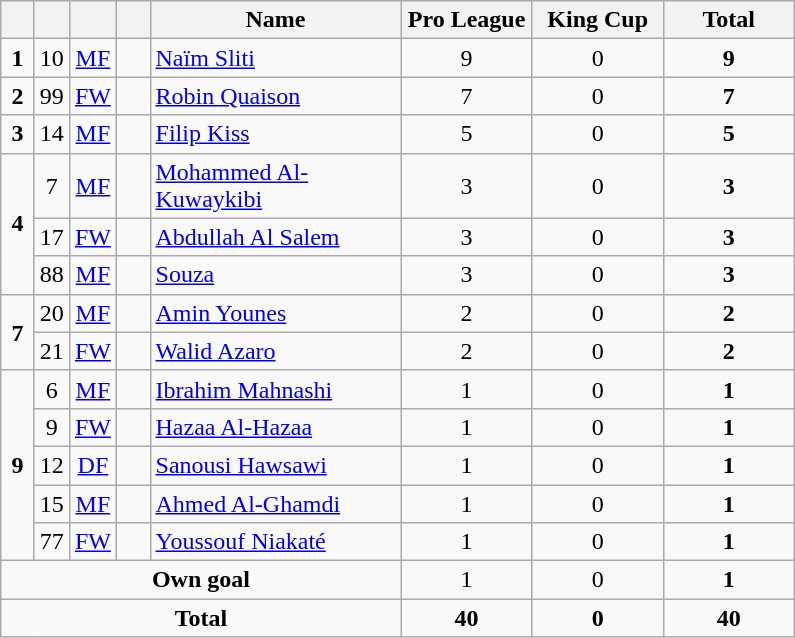<table class="wikitable" style="text-align:center">
<tr>
<th width=15></th>
<th width=15></th>
<th width=15></th>
<th width=15></th>
<th width=160>Name</th>
<th width=80>Pro League</th>
<th width=80>King Cup</th>
<th width=80>Total</th>
</tr>
<tr>
<td><strong>1</strong></td>
<td>10</td>
<td><a href='#'>MF</a></td>
<td></td>
<td align=left><a href='#'>Naïm Sliti</a></td>
<td>9</td>
<td>0</td>
<td><strong>9</strong></td>
</tr>
<tr>
<td><strong>2</strong></td>
<td>99</td>
<td><a href='#'>FW</a></td>
<td></td>
<td align=left><a href='#'>Robin Quaison</a></td>
<td>7</td>
<td>0</td>
<td><strong>7</strong></td>
</tr>
<tr>
<td><strong>3</strong></td>
<td>14</td>
<td><a href='#'>MF</a></td>
<td></td>
<td align=left><a href='#'>Filip Kiss</a></td>
<td>5</td>
<td>0</td>
<td><strong>5</strong></td>
</tr>
<tr>
<td rowspan=3><strong>4</strong></td>
<td>7</td>
<td><a href='#'>MF</a></td>
<td></td>
<td align=left><a href='#'>Mohammed Al-Kuwaykibi</a></td>
<td>3</td>
<td>0</td>
<td><strong>3</strong></td>
</tr>
<tr>
<td>17</td>
<td><a href='#'>FW</a></td>
<td></td>
<td align=left><a href='#'>Abdullah Al Salem</a></td>
<td>3</td>
<td>0</td>
<td><strong>3</strong></td>
</tr>
<tr>
<td>88</td>
<td><a href='#'>MF</a></td>
<td></td>
<td align=left><a href='#'>Souza</a></td>
<td>3</td>
<td>0</td>
<td><strong>3</strong></td>
</tr>
<tr>
<td rowspan=2><strong>7</strong></td>
<td>20</td>
<td><a href='#'>MF</a></td>
<td></td>
<td align=left><a href='#'>Amin Younes</a></td>
<td>2</td>
<td>0</td>
<td><strong>2</strong></td>
</tr>
<tr>
<td>21</td>
<td><a href='#'>FW</a></td>
<td></td>
<td align=left><a href='#'>Walid Azaro</a></td>
<td>2</td>
<td>0</td>
<td><strong>2</strong></td>
</tr>
<tr>
<td rowspan=5><strong>9</strong></td>
<td>6</td>
<td><a href='#'>MF</a></td>
<td></td>
<td align=left><a href='#'>Ibrahim Mahnashi</a></td>
<td>1</td>
<td>0</td>
<td><strong>1</strong></td>
</tr>
<tr>
<td>9</td>
<td><a href='#'>FW</a></td>
<td></td>
<td align=left><a href='#'>Hazaa Al-Hazaa</a></td>
<td>1</td>
<td>0</td>
<td><strong>1</strong></td>
</tr>
<tr>
<td>12</td>
<td><a href='#'>DF</a></td>
<td></td>
<td align=left><a href='#'>Sanousi Hawsawi</a></td>
<td>1</td>
<td>0</td>
<td><strong>1</strong></td>
</tr>
<tr>
<td>15</td>
<td><a href='#'>MF</a></td>
<td></td>
<td align=left><a href='#'>Ahmed Al-Ghamdi</a></td>
<td>1</td>
<td>0</td>
<td><strong>1</strong></td>
</tr>
<tr>
<td>77</td>
<td><a href='#'>FW</a></td>
<td></td>
<td align=left><a href='#'>Youssouf Niakaté</a></td>
<td>1</td>
<td>0</td>
<td><strong>1</strong></td>
</tr>
<tr>
<td colspan=5><strong>Own goal</strong></td>
<td>1</td>
<td>0</td>
<td><strong>1</strong></td>
</tr>
<tr>
<td colspan=5><strong>Total</strong></td>
<td><strong>40</strong></td>
<td><strong>0</strong></td>
<td><strong>40</strong></td>
</tr>
</table>
